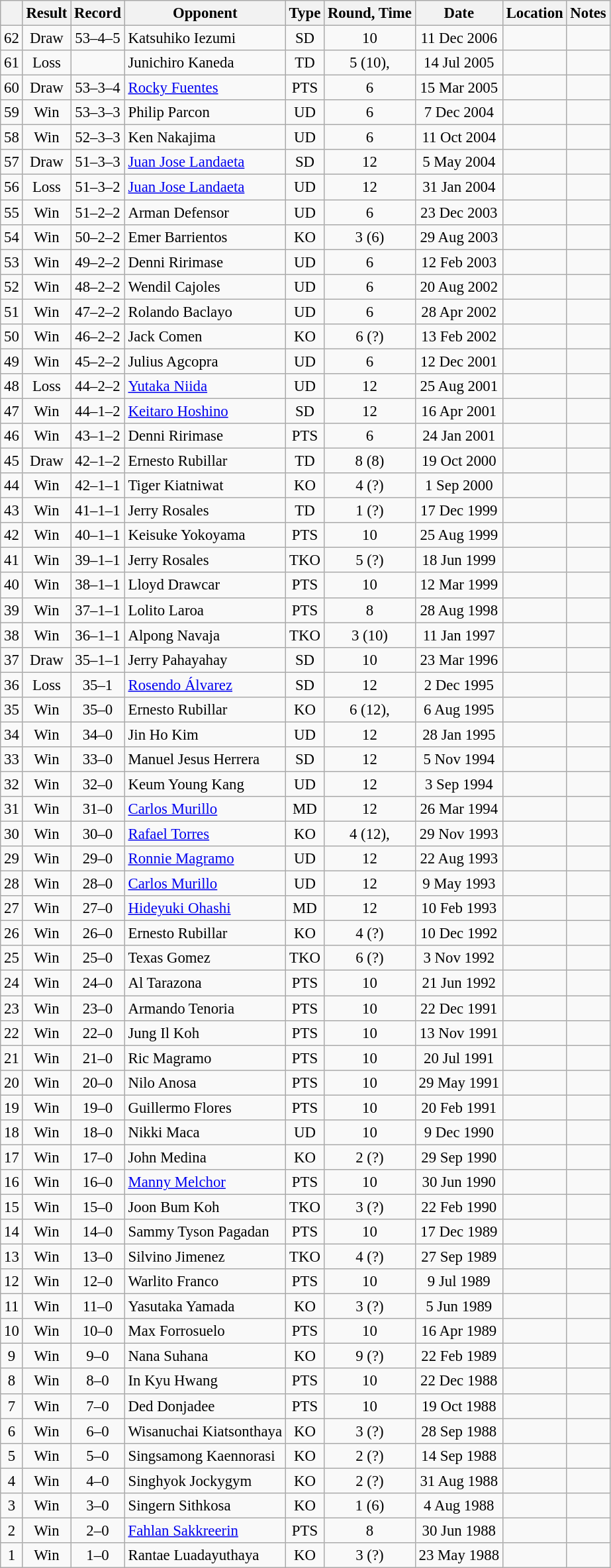<table class="wikitable" style="text-align:center; font-size:95%">
<tr>
<th></th>
<th>Result</th>
<th>Record</th>
<th>Opponent</th>
<th>Type</th>
<th>Round, Time</th>
<th>Date</th>
<th>Location</th>
<th>Notes</th>
</tr>
<tr>
<td>62</td>
<td>Draw</td>
<td>53–4–5</td>
<td style="text-align:left;"> Katsuhiko Iezumi</td>
<td>SD</td>
<td>10</td>
<td>11 Dec 2006</td>
<td style="text-align:left;"> </td>
<td></td>
</tr>
<tr>
<td>61</td>
<td>Loss</td>
<td></td>
<td style="text-align:left;"> Junichiro Kaneda</td>
<td>TD</td>
<td>5 (10), </td>
<td>14 Jul 2005</td>
<td style="text-align:left;"> </td>
<td style="text-align:left;"></td>
</tr>
<tr>
<td>60</td>
<td>Draw</td>
<td>53–3–4</td>
<td style="text-align:left;"> <a href='#'>Rocky Fuentes</a></td>
<td>PTS</td>
<td>6</td>
<td>15 Mar 2005</td>
<td style="text-align:left;"> </td>
<td></td>
</tr>
<tr>
<td>59</td>
<td>Win</td>
<td>53–3–3</td>
<td style="text-align:left;"> Philip Parcon</td>
<td>UD</td>
<td>6</td>
<td>7 Dec 2004</td>
<td style="text-align:left;"> </td>
<td></td>
</tr>
<tr>
<td>58</td>
<td>Win</td>
<td>52–3–3</td>
<td style="text-align:left;"> Ken Nakajima</td>
<td>UD</td>
<td>6</td>
<td>11 Oct 2004</td>
<td style="text-align:left;"> </td>
<td></td>
</tr>
<tr>
<td>57</td>
<td>Draw</td>
<td>51–3–3</td>
<td style="text-align:left;"> <a href='#'>Juan Jose Landaeta</a></td>
<td>SD</td>
<td>12</td>
<td>5 May 2004</td>
<td style="text-align:left;"> </td>
<td style="text-align:left;"></td>
</tr>
<tr>
<td>56</td>
<td>Loss</td>
<td>51–3–2</td>
<td style="text-align:left;"> <a href='#'>Juan Jose Landaeta</a></td>
<td>UD</td>
<td>12</td>
<td>31 Jan 2004</td>
<td style="text-align:left;"> </td>
<td style="text-align:left;"></td>
</tr>
<tr>
<td>55</td>
<td>Win</td>
<td>51–2–2</td>
<td style="text-align:left;"> Arman Defensor</td>
<td>UD</td>
<td>6</td>
<td>23 Dec 2003</td>
<td style="text-align:left;"> </td>
<td></td>
</tr>
<tr>
<td>54</td>
<td>Win</td>
<td>50–2–2</td>
<td style="text-align:left;"> Emer Barrientos</td>
<td>KO</td>
<td>3 (6)</td>
<td>29 Aug 2003</td>
<td style="text-align:left;"> </td>
<td></td>
</tr>
<tr>
<td>53</td>
<td>Win</td>
<td>49–2–2</td>
<td style="text-align:left;"> Denni Ririmase</td>
<td>UD</td>
<td>6</td>
<td>12 Feb 2003</td>
<td style="text-align:left;"> </td>
<td></td>
</tr>
<tr>
<td>52</td>
<td>Win</td>
<td>48–2–2</td>
<td style="text-align:left;"> Wendil Cajoles</td>
<td>UD</td>
<td>6</td>
<td>20 Aug 2002</td>
<td style="text-align:left;"> </td>
<td></td>
</tr>
<tr>
<td>51</td>
<td>Win</td>
<td>47–2–2</td>
<td style="text-align:left;"> Rolando Baclayo</td>
<td>UD</td>
<td>6</td>
<td>28 Apr 2002</td>
<td style="text-align:left;"> </td>
<td></td>
</tr>
<tr>
<td>50</td>
<td>Win</td>
<td>46–2–2</td>
<td style="text-align:left;"> Jack Comen</td>
<td>KO</td>
<td>6 (?)</td>
<td>13 Feb 2002</td>
<td style="text-align:left;"> </td>
<td></td>
</tr>
<tr>
<td>49</td>
<td>Win</td>
<td>45–2–2</td>
<td style="text-align:left;"> Julius Agcopra</td>
<td>UD</td>
<td>6</td>
<td>12 Dec 2001</td>
<td style="text-align:left;"> </td>
<td></td>
</tr>
<tr>
<td>48</td>
<td>Loss</td>
<td>44–2–2</td>
<td style="text-align:left;"> <a href='#'>Yutaka Niida</a></td>
<td>UD</td>
<td>12</td>
<td>25 Aug 2001</td>
<td style="text-align:left;"> </td>
<td style="text-align:left;"></td>
</tr>
<tr>
<td>47</td>
<td>Win</td>
<td>44–1–2</td>
<td style="text-align:left;"> <a href='#'>Keitaro Hoshino</a></td>
<td>SD</td>
<td>12</td>
<td>16 Apr 2001</td>
<td style="text-align:left;"> </td>
<td style="text-align:left;"></td>
</tr>
<tr>
<td>46</td>
<td>Win</td>
<td>43–1–2</td>
<td style="text-align:left;"> Denni Ririmase</td>
<td>PTS</td>
<td>6</td>
<td>24 Jan 2001</td>
<td style="text-align:left;"> </td>
<td></td>
</tr>
<tr>
<td>45</td>
<td>Draw</td>
<td>42–1–2</td>
<td style="text-align:left;"> Ernesto Rubillar</td>
<td>TD</td>
<td>8 (8)</td>
<td>19 Oct 2000</td>
<td style="text-align:left;"> </td>
<td></td>
</tr>
<tr>
<td>44</td>
<td>Win</td>
<td>42–1–1</td>
<td style="text-align:left;"> Tiger Kiatniwat</td>
<td>KO</td>
<td>4 (?)</td>
<td>1 Sep 2000</td>
<td style="text-align:left;"> </td>
<td></td>
</tr>
<tr>
<td>43</td>
<td>Win</td>
<td>41–1–1</td>
<td style="text-align:left;"> Jerry Rosales</td>
<td>TD</td>
<td>1 (?)</td>
<td>17 Dec 1999</td>
<td style="text-align:left;"> </td>
<td></td>
</tr>
<tr>
<td>42</td>
<td>Win</td>
<td>40–1–1</td>
<td style="text-align:left;"> Keisuke Yokoyama</td>
<td>PTS</td>
<td>10</td>
<td>25 Aug 1999</td>
<td style="text-align:left;"> </td>
<td></td>
</tr>
<tr>
<td>41</td>
<td>Win</td>
<td>39–1–1</td>
<td style="text-align:left;"> Jerry Rosales</td>
<td>TKO</td>
<td>5 (?)</td>
<td>18 Jun 1999</td>
<td style="text-align:left;"> </td>
<td></td>
</tr>
<tr>
<td>40</td>
<td>Win</td>
<td>38–1–1</td>
<td style="text-align:left;"> Lloyd Drawcar</td>
<td>PTS</td>
<td>10</td>
<td>12 Mar 1999</td>
<td style="text-align:left;"> </td>
<td></td>
</tr>
<tr>
<td>39</td>
<td>Win</td>
<td>37–1–1</td>
<td style="text-align:left;"> Lolito Laroa</td>
<td>PTS</td>
<td>8</td>
<td>28 Aug 1998</td>
<td style="text-align:left;"> </td>
<td></td>
</tr>
<tr>
<td>38</td>
<td>Win</td>
<td>36–1–1</td>
<td style="text-align:left;"> Alpong Navaja</td>
<td>TKO</td>
<td>3 (10)</td>
<td>11 Jan 1997</td>
<td style="text-align:left;"> </td>
<td></td>
</tr>
<tr>
<td>37</td>
<td>Draw</td>
<td>35–1–1</td>
<td style="text-align:left;"> Jerry Pahayahay</td>
<td>SD</td>
<td>10</td>
<td>23 Mar 1996</td>
<td style="text-align:left;"> </td>
<td></td>
</tr>
<tr>
<td>36</td>
<td>Loss</td>
<td>35–1</td>
<td style="text-align:left;"> <a href='#'>Rosendo Álvarez</a></td>
<td>SD</td>
<td>12</td>
<td>2 Dec 1995</td>
<td style="text-align:left;"> </td>
<td style="text-align:left;"></td>
</tr>
<tr>
<td>35</td>
<td>Win</td>
<td>35–0</td>
<td style="text-align:left;"> Ernesto Rubillar</td>
<td>KO</td>
<td>6 (12), </td>
<td>6 Aug 1995</td>
<td style="text-align:left;"> </td>
<td style="text-align:left;"></td>
</tr>
<tr>
<td>34</td>
<td>Win</td>
<td>34–0</td>
<td style="text-align:left;"> Jin Ho Kim</td>
<td>UD</td>
<td>12</td>
<td>28 Jan 1995</td>
<td style="text-align:left;"> </td>
<td style="text-align:left;"></td>
</tr>
<tr>
<td>33</td>
<td>Win</td>
<td>33–0</td>
<td style="text-align:left;"> Manuel Jesus Herrera</td>
<td>SD</td>
<td>12</td>
<td>5 Nov 1994</td>
<td style="text-align:left;"> </td>
<td style="text-align:left;"></td>
</tr>
<tr>
<td>32</td>
<td>Win</td>
<td>32–0</td>
<td style="text-align:left;"> Keum Young Kang</td>
<td>UD</td>
<td>12</td>
<td>3 Sep 1994</td>
<td style="text-align:left;"> </td>
<td style="text-align:left;"></td>
</tr>
<tr>
<td>31</td>
<td>Win</td>
<td>31–0</td>
<td style="text-align:left;"> <a href='#'>Carlos Murillo</a></td>
<td>MD</td>
<td>12</td>
<td>26 Mar 1994</td>
<td style="text-align:left;"> </td>
<td style="text-align:left;"></td>
</tr>
<tr>
<td>30</td>
<td>Win</td>
<td>30–0</td>
<td style="text-align:left;"> <a href='#'>Rafael Torres</a></td>
<td>KO</td>
<td>4 (12), </td>
<td>29 Nov 1993</td>
<td style="text-align:left;"> </td>
<td style="text-align:left;"></td>
</tr>
<tr>
<td>29</td>
<td>Win</td>
<td>29–0</td>
<td style="text-align:left;"> <a href='#'>Ronnie Magramo</a></td>
<td>UD</td>
<td>12</td>
<td>22 Aug 1993</td>
<td style="text-align:left;"> </td>
<td style="text-align:left;"></td>
</tr>
<tr>
<td>28</td>
<td>Win</td>
<td>28–0</td>
<td style="text-align:left;"> <a href='#'>Carlos Murillo</a></td>
<td>UD</td>
<td>12</td>
<td>9 May 1993</td>
<td style="text-align:left;"> </td>
<td style="text-align:left;"></td>
</tr>
<tr>
<td>27</td>
<td>Win</td>
<td>27–0</td>
<td style="text-align:left;"> <a href='#'>Hideyuki Ohashi</a></td>
<td>MD</td>
<td>12</td>
<td>10 Feb 1993</td>
<td style="text-align:left;"> </td>
<td style="text-align:left;"></td>
</tr>
<tr>
<td>26</td>
<td>Win</td>
<td>26–0</td>
<td style="text-align:left;"> Ernesto Rubillar</td>
<td>KO</td>
<td>4 (?)</td>
<td>10 Dec 1992</td>
<td style="text-align:left;"> </td>
<td></td>
</tr>
<tr>
<td>25</td>
<td>Win</td>
<td>25–0</td>
<td style="text-align:left;"> Texas Gomez</td>
<td>TKO</td>
<td>6 (?)</td>
<td>3 Nov 1992</td>
<td style="text-align:left;"> </td>
<td></td>
</tr>
<tr>
<td>24</td>
<td>Win</td>
<td>24–0</td>
<td style="text-align:left;"> Al Tarazona</td>
<td>PTS</td>
<td>10</td>
<td>21 Jun 1992</td>
<td style="text-align:left;"> </td>
<td></td>
</tr>
<tr>
<td>23</td>
<td>Win</td>
<td>23–0</td>
<td style="text-align:left;"> Armando Tenoria</td>
<td>PTS</td>
<td>10</td>
<td>22 Dec 1991</td>
<td style="text-align:left;"> </td>
<td></td>
</tr>
<tr>
<td>22</td>
<td>Win</td>
<td>22–0</td>
<td style="text-align:left;"> Jung Il Koh</td>
<td>PTS</td>
<td>10</td>
<td>13 Nov 1991</td>
<td style="text-align:left;"> </td>
<td></td>
</tr>
<tr>
<td>21</td>
<td>Win</td>
<td>21–0</td>
<td style="text-align:left;"> Ric Magramo</td>
<td>PTS</td>
<td>10</td>
<td>20 Jul 1991</td>
<td style="text-align:left;"> </td>
<td></td>
</tr>
<tr>
<td>20</td>
<td>Win</td>
<td>20–0</td>
<td style="text-align:left;"> Nilo Anosa</td>
<td>PTS</td>
<td>10</td>
<td>29 May 1991</td>
<td style="text-align:left;"> </td>
<td></td>
</tr>
<tr>
<td>19</td>
<td>Win</td>
<td>19–0</td>
<td style="text-align:left;"> Guillermo Flores</td>
<td>PTS</td>
<td>10</td>
<td>20 Feb 1991</td>
<td style="text-align:left;"> </td>
<td></td>
</tr>
<tr>
<td>18</td>
<td>Win</td>
<td>18–0</td>
<td style="text-align:left;"> Nikki Maca</td>
<td>UD</td>
<td>10</td>
<td>9 Dec 1990</td>
<td style="text-align:left;"> </td>
<td></td>
</tr>
<tr>
<td>17</td>
<td>Win</td>
<td>17–0</td>
<td style="text-align:left;"> John Medina</td>
<td>KO</td>
<td>2 (?)</td>
<td>29 Sep 1990</td>
<td style="text-align:left;"> </td>
<td></td>
</tr>
<tr>
<td>16</td>
<td>Win</td>
<td>16–0</td>
<td style="text-align:left;"> <a href='#'>Manny Melchor</a></td>
<td>PTS</td>
<td>10</td>
<td>30 Jun 1990</td>
<td style="text-align:left;"> </td>
<td></td>
</tr>
<tr>
<td>15</td>
<td>Win</td>
<td>15–0</td>
<td style="text-align:left;"> Joon Bum Koh</td>
<td>TKO</td>
<td>3 (?)</td>
<td>22 Feb 1990</td>
<td style="text-align:left;"> </td>
<td></td>
</tr>
<tr>
<td>14</td>
<td>Win</td>
<td>14–0</td>
<td style="text-align:left;"> Sammy Tyson Pagadan</td>
<td>PTS</td>
<td>10</td>
<td>17 Dec 1989</td>
<td style="text-align:left;"> </td>
<td></td>
</tr>
<tr>
<td>13</td>
<td>Win</td>
<td>13–0</td>
<td style="text-align:left;"> Silvino Jimenez</td>
<td>TKO</td>
<td>4 (?)</td>
<td>27 Sep 1989</td>
<td style="text-align:left;"> </td>
<td></td>
</tr>
<tr>
<td>12</td>
<td>Win</td>
<td>12–0</td>
<td style="text-align:left;"> Warlito Franco</td>
<td>PTS</td>
<td>10</td>
<td>9 Jul 1989</td>
<td style="text-align:left;"> </td>
<td></td>
</tr>
<tr>
<td>11</td>
<td>Win</td>
<td>11–0</td>
<td style="text-align:left;"> Yasutaka Yamada</td>
<td>KO</td>
<td>3 (?)</td>
<td>5 Jun 1989</td>
<td style="text-align:left;"> </td>
<td></td>
</tr>
<tr>
<td>10</td>
<td>Win</td>
<td>10–0</td>
<td style="text-align:left;"> Max Forrosuelo</td>
<td>PTS</td>
<td>10</td>
<td>16 Apr 1989</td>
<td style="text-align:left;"> </td>
<td></td>
</tr>
<tr>
<td>9</td>
<td>Win</td>
<td>9–0</td>
<td style="text-align:left;"> Nana Suhana</td>
<td>KO</td>
<td>9 (?)</td>
<td>22 Feb 1989</td>
<td style="text-align:left;"> </td>
<td></td>
</tr>
<tr>
<td>8</td>
<td>Win</td>
<td>8–0</td>
<td style="text-align:left;"> In Kyu Hwang</td>
<td>PTS</td>
<td>10</td>
<td>22 Dec 1988</td>
<td style="text-align:left;"> </td>
<td></td>
</tr>
<tr>
<td>7</td>
<td>Win</td>
<td>7–0</td>
<td style="text-align:left;"> Ded Donjadee</td>
<td>PTS</td>
<td>10</td>
<td>19 Oct 1988</td>
<td style="text-align:left;"> </td>
<td style="text-align:left;"></td>
</tr>
<tr>
<td>6</td>
<td>Win</td>
<td>6–0</td>
<td style="text-align:left;"> Wisanuchai Kiatsonthaya</td>
<td>KO</td>
<td>3 (?)</td>
<td>28 Sep 1988</td>
<td style="text-align:left;"> </td>
<td></td>
</tr>
<tr>
<td>5</td>
<td>Win</td>
<td>5–0</td>
<td style="text-align:left;"> Singsamong Kaennorasi</td>
<td>KO</td>
<td>2 (?)</td>
<td>14 Sep 1988</td>
<td style="text-align:left;"> </td>
<td></td>
</tr>
<tr>
<td>4</td>
<td>Win</td>
<td>4–0</td>
<td style="text-align:left;"> Singhyok Jockygym</td>
<td>KO</td>
<td>2 (?)</td>
<td>31 Aug 1988</td>
<td style="text-align:left;"> </td>
<td></td>
</tr>
<tr>
<td>3</td>
<td>Win</td>
<td>3–0</td>
<td style="text-align:left;"> Singern Sithkosa</td>
<td>KO</td>
<td>1 (6)</td>
<td>4 Aug 1988</td>
<td style="text-align:left;"> </td>
<td></td>
</tr>
<tr>
<td>2</td>
<td>Win</td>
<td>2–0</td>
<td style="text-align:left;"> <a href='#'>Fahlan Sakkreerin</a></td>
<td>PTS</td>
<td>8</td>
<td>30 Jun 1988</td>
<td style="text-align:left;"> </td>
<td></td>
</tr>
<tr>
<td>1</td>
<td>Win</td>
<td>1–0</td>
<td style="text-align:left;"> Rantae Luadayuthaya</td>
<td>KO</td>
<td>3 (?)</td>
<td>23 May 1988</td>
<td style="text-align:left;"> </td>
<td></td>
</tr>
</table>
